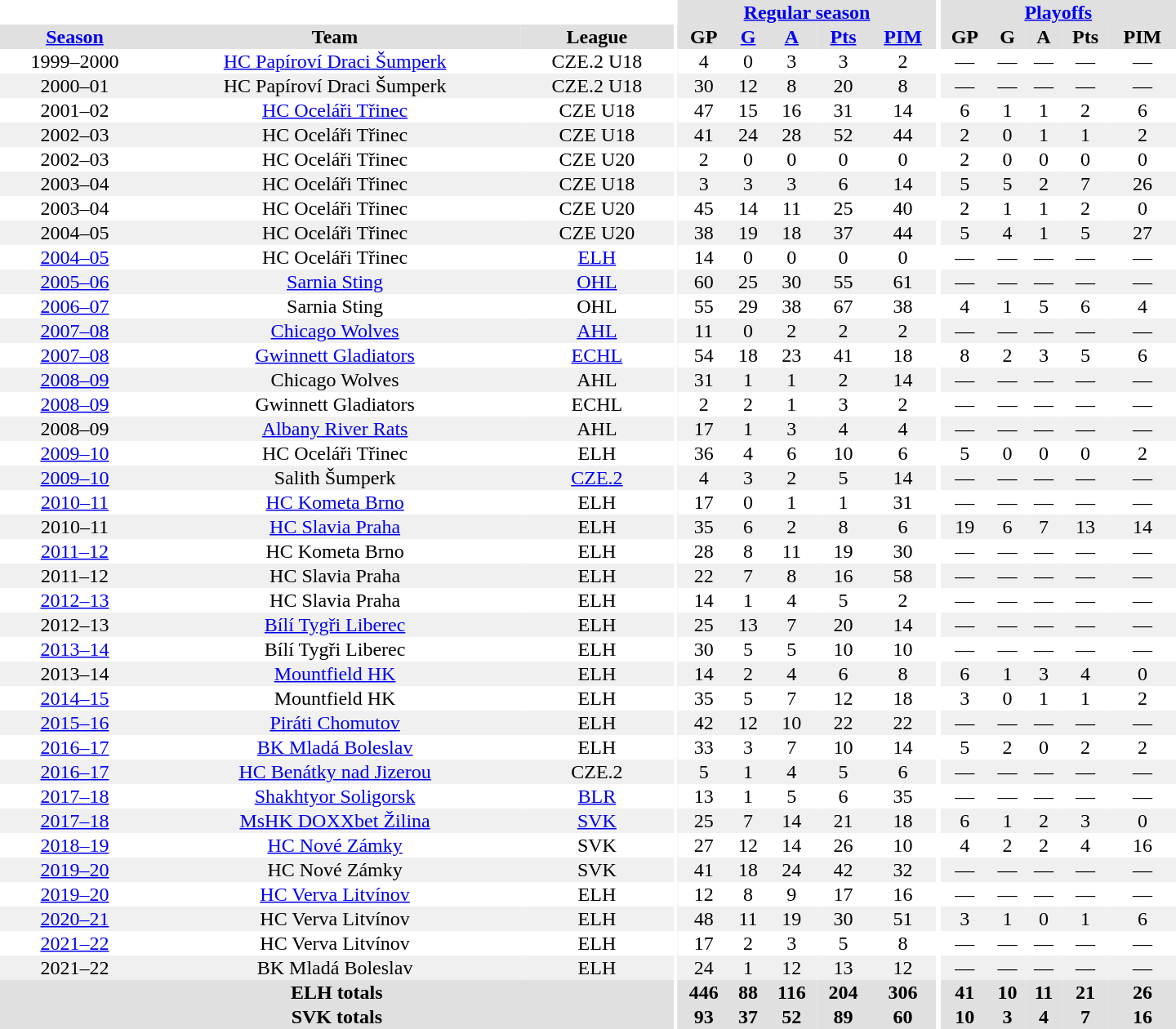<table border="0" cellpadding="1" cellspacing="0" style="text-align:center; width:60em">
<tr bgcolor="#e0e0e0">
<th colspan="3" bgcolor="#ffffff"></th>
<th rowspan="99" bgcolor="#ffffff"></th>
<th colspan="5"><a href='#'>Regular season</a></th>
<th rowspan="99" bgcolor="#ffffff"></th>
<th colspan="5"><a href='#'>Playoffs</a></th>
</tr>
<tr bgcolor="#e0e0e0">
<th><a href='#'>Season</a></th>
<th>Team</th>
<th>League</th>
<th>GP</th>
<th><a href='#'>G</a></th>
<th><a href='#'>A</a></th>
<th><a href='#'>Pts</a></th>
<th><a href='#'>PIM</a></th>
<th>GP</th>
<th>G</th>
<th>A</th>
<th>Pts</th>
<th>PIM</th>
</tr>
<tr>
<td>1999–2000</td>
<td><a href='#'>HC Papíroví Draci Šumperk</a></td>
<td>CZE.2 U18</td>
<td>4</td>
<td>0</td>
<td>3</td>
<td>3</td>
<td>2</td>
<td>—</td>
<td>—</td>
<td>—</td>
<td>—</td>
<td>—</td>
</tr>
<tr bgcolor="#f0f0f0">
<td>2000–01</td>
<td>HC Papíroví Draci Šumperk</td>
<td>CZE.2 U18</td>
<td>30</td>
<td>12</td>
<td>8</td>
<td>20</td>
<td>8</td>
<td>—</td>
<td>—</td>
<td>—</td>
<td>—</td>
<td>—</td>
</tr>
<tr>
<td>2001–02</td>
<td><a href='#'>HC Oceláři Třinec</a></td>
<td>CZE U18</td>
<td>47</td>
<td>15</td>
<td>16</td>
<td>31</td>
<td>14</td>
<td>6</td>
<td>1</td>
<td>1</td>
<td>2</td>
<td>6</td>
</tr>
<tr bgcolor="#f0f0f0">
<td>2002–03</td>
<td>HC Oceláři Třinec</td>
<td>CZE U18</td>
<td>41</td>
<td>24</td>
<td>28</td>
<td>52</td>
<td>44</td>
<td>2</td>
<td>0</td>
<td>1</td>
<td>1</td>
<td>2</td>
</tr>
<tr>
<td>2002–03</td>
<td>HC Oceláři Třinec</td>
<td>CZE U20</td>
<td>2</td>
<td>0</td>
<td>0</td>
<td>0</td>
<td>0</td>
<td>2</td>
<td>0</td>
<td>0</td>
<td>0</td>
<td>0</td>
</tr>
<tr bgcolor="#f0f0f0">
<td>2003–04</td>
<td>HC Oceláři Třinec</td>
<td>CZE U18</td>
<td>3</td>
<td>3</td>
<td>3</td>
<td>6</td>
<td>14</td>
<td>5</td>
<td>5</td>
<td>2</td>
<td>7</td>
<td>26</td>
</tr>
<tr>
<td>2003–04</td>
<td>HC Oceláři Třinec</td>
<td>CZE U20</td>
<td>45</td>
<td>14</td>
<td>11</td>
<td>25</td>
<td>40</td>
<td>2</td>
<td>1</td>
<td>1</td>
<td>2</td>
<td>0</td>
</tr>
<tr bgcolor="#f0f0f0">
<td>2004–05</td>
<td>HC Oceláři Třinec</td>
<td>CZE U20</td>
<td>38</td>
<td>19</td>
<td>18</td>
<td>37</td>
<td>44</td>
<td>5</td>
<td>4</td>
<td>1</td>
<td>5</td>
<td>27</td>
</tr>
<tr>
<td><a href='#'>2004–05</a></td>
<td>HC Oceláři Třinec</td>
<td><a href='#'>ELH</a></td>
<td>14</td>
<td>0</td>
<td>0</td>
<td>0</td>
<td>0</td>
<td>—</td>
<td>—</td>
<td>—</td>
<td>—</td>
<td>—</td>
</tr>
<tr bgcolor="#f0f0f0">
<td><a href='#'>2005–06</a></td>
<td><a href='#'>Sarnia Sting</a></td>
<td><a href='#'>OHL</a></td>
<td>60</td>
<td>25</td>
<td>30</td>
<td>55</td>
<td>61</td>
<td>—</td>
<td>—</td>
<td>—</td>
<td>—</td>
<td>—</td>
</tr>
<tr>
<td><a href='#'>2006–07</a></td>
<td>Sarnia Sting</td>
<td>OHL</td>
<td>55</td>
<td>29</td>
<td>38</td>
<td>67</td>
<td>38</td>
<td>4</td>
<td>1</td>
<td>5</td>
<td>6</td>
<td>4</td>
</tr>
<tr bgcolor="#f0f0f0">
<td><a href='#'>2007–08</a></td>
<td><a href='#'>Chicago Wolves</a></td>
<td><a href='#'>AHL</a></td>
<td>11</td>
<td>0</td>
<td>2</td>
<td>2</td>
<td>2</td>
<td>—</td>
<td>—</td>
<td>—</td>
<td>—</td>
<td>—</td>
</tr>
<tr>
<td><a href='#'>2007–08</a></td>
<td><a href='#'>Gwinnett Gladiators</a></td>
<td><a href='#'>ECHL</a></td>
<td>54</td>
<td>18</td>
<td>23</td>
<td>41</td>
<td>18</td>
<td>8</td>
<td>2</td>
<td>3</td>
<td>5</td>
<td>6</td>
</tr>
<tr bgcolor="#f0f0f0">
<td><a href='#'>2008–09</a></td>
<td>Chicago Wolves</td>
<td>AHL</td>
<td>31</td>
<td>1</td>
<td>1</td>
<td>2</td>
<td>14</td>
<td>—</td>
<td>—</td>
<td>—</td>
<td>—</td>
<td>—</td>
</tr>
<tr>
<td><a href='#'>2008–09</a></td>
<td>Gwinnett Gladiators</td>
<td>ECHL</td>
<td>2</td>
<td>2</td>
<td>1</td>
<td>3</td>
<td>2</td>
<td>—</td>
<td>—</td>
<td>—</td>
<td>—</td>
<td>—</td>
</tr>
<tr bgcolor="#f0f0f0">
<td>2008–09</td>
<td><a href='#'>Albany River Rats</a></td>
<td>AHL</td>
<td>17</td>
<td>1</td>
<td>3</td>
<td>4</td>
<td>4</td>
<td>—</td>
<td>—</td>
<td>—</td>
<td>—</td>
<td>—</td>
</tr>
<tr>
<td><a href='#'>2009–10</a></td>
<td>HC Oceláři Třinec</td>
<td>ELH</td>
<td>36</td>
<td>4</td>
<td>6</td>
<td>10</td>
<td>6</td>
<td>5</td>
<td>0</td>
<td>0</td>
<td>0</td>
<td>2</td>
</tr>
<tr bgcolor="#f0f0f0">
<td><a href='#'>2009–10</a></td>
<td>Salith Šumperk</td>
<td><a href='#'>CZE.2</a></td>
<td>4</td>
<td>3</td>
<td>2</td>
<td>5</td>
<td>14</td>
<td>—</td>
<td>—</td>
<td>—</td>
<td>—</td>
<td>—</td>
</tr>
<tr>
<td><a href='#'>2010–11</a></td>
<td><a href='#'>HC Kometa Brno</a></td>
<td>ELH</td>
<td>17</td>
<td>0</td>
<td>1</td>
<td>1</td>
<td>31</td>
<td>—</td>
<td>—</td>
<td>—</td>
<td>—</td>
<td>—</td>
</tr>
<tr bgcolor="#f0f0f0">
<td>2010–11</td>
<td><a href='#'>HC Slavia Praha</a></td>
<td>ELH</td>
<td>35</td>
<td>6</td>
<td>2</td>
<td>8</td>
<td>6</td>
<td>19</td>
<td>6</td>
<td>7</td>
<td>13</td>
<td>14</td>
</tr>
<tr>
<td><a href='#'>2011–12</a></td>
<td>HC Kometa Brno</td>
<td>ELH</td>
<td>28</td>
<td>8</td>
<td>11</td>
<td>19</td>
<td>30</td>
<td>—</td>
<td>—</td>
<td>—</td>
<td>—</td>
<td>—</td>
</tr>
<tr bgcolor="#f0f0f0">
<td>2011–12</td>
<td>HC Slavia Praha</td>
<td>ELH</td>
<td>22</td>
<td>7</td>
<td>8</td>
<td>16</td>
<td>58</td>
<td>—</td>
<td>—</td>
<td>—</td>
<td>—</td>
<td>—</td>
</tr>
<tr>
<td><a href='#'>2012–13</a></td>
<td>HC Slavia Praha</td>
<td>ELH</td>
<td>14</td>
<td>1</td>
<td>4</td>
<td>5</td>
<td>2</td>
<td>—</td>
<td>—</td>
<td>—</td>
<td>—</td>
<td>—</td>
</tr>
<tr bgcolor="#f0f0f0">
<td>2012–13</td>
<td><a href='#'>Bílí Tygři Liberec</a></td>
<td>ELH</td>
<td>25</td>
<td>13</td>
<td>7</td>
<td>20</td>
<td>14</td>
<td>—</td>
<td>—</td>
<td>—</td>
<td>—</td>
<td>—</td>
</tr>
<tr>
<td><a href='#'>2013–14</a></td>
<td>Bílí Tygři Liberec</td>
<td>ELH</td>
<td>30</td>
<td>5</td>
<td>5</td>
<td>10</td>
<td>10</td>
<td>—</td>
<td>—</td>
<td>—</td>
<td>—</td>
<td>—</td>
</tr>
<tr bgcolor="#f0f0f0">
<td>2013–14</td>
<td><a href='#'>Mountfield HK</a></td>
<td>ELH</td>
<td>14</td>
<td>2</td>
<td>4</td>
<td>6</td>
<td>8</td>
<td>6</td>
<td>1</td>
<td>3</td>
<td>4</td>
<td>0</td>
</tr>
<tr>
<td><a href='#'>2014–15</a></td>
<td>Mountfield HK</td>
<td>ELH</td>
<td>35</td>
<td>5</td>
<td>7</td>
<td>12</td>
<td>18</td>
<td>3</td>
<td>0</td>
<td>1</td>
<td>1</td>
<td>2</td>
</tr>
<tr bgcolor="#f0f0f0">
<td><a href='#'>2015–16</a></td>
<td><a href='#'>Piráti Chomutov</a></td>
<td>ELH</td>
<td>42</td>
<td>12</td>
<td>10</td>
<td>22</td>
<td>22</td>
<td>—</td>
<td>—</td>
<td>—</td>
<td>—</td>
<td>—</td>
</tr>
<tr>
<td><a href='#'>2016–17</a></td>
<td><a href='#'>BK Mladá Boleslav</a></td>
<td>ELH</td>
<td>33</td>
<td>3</td>
<td>7</td>
<td>10</td>
<td>14</td>
<td>5</td>
<td>2</td>
<td>0</td>
<td>2</td>
<td>2</td>
</tr>
<tr bgcolor="#f0f0f0">
<td><a href='#'>2016–17</a></td>
<td><a href='#'>HC Benátky nad Jizerou</a></td>
<td>CZE.2</td>
<td>5</td>
<td>1</td>
<td>4</td>
<td>5</td>
<td>6</td>
<td>—</td>
<td>—</td>
<td>—</td>
<td>—</td>
<td>—</td>
</tr>
<tr>
<td><a href='#'>2017–18</a></td>
<td><a href='#'>Shakhtyor Soligorsk</a></td>
<td><a href='#'>BLR</a></td>
<td>13</td>
<td>1</td>
<td>5</td>
<td>6</td>
<td>35</td>
<td>—</td>
<td>—</td>
<td>—</td>
<td>—</td>
<td>—</td>
</tr>
<tr bgcolor="#f0f0f0">
<td><a href='#'>2017–18</a></td>
<td><a href='#'>MsHK DOXXbet Žilina</a></td>
<td><a href='#'>SVK</a></td>
<td>25</td>
<td>7</td>
<td>14</td>
<td>21</td>
<td>18</td>
<td>6</td>
<td>1</td>
<td>2</td>
<td>3</td>
<td>0</td>
</tr>
<tr>
<td><a href='#'>2018–19</a></td>
<td><a href='#'>HC Nové Zámky</a></td>
<td>SVK</td>
<td>27</td>
<td>12</td>
<td>14</td>
<td>26</td>
<td>10</td>
<td>4</td>
<td>2</td>
<td>2</td>
<td>4</td>
<td>16</td>
</tr>
<tr bgcolor="#f0f0f0">
<td><a href='#'>2019–20</a></td>
<td>HC Nové Zámky</td>
<td>SVK</td>
<td>41</td>
<td>18</td>
<td>24</td>
<td>42</td>
<td>32</td>
<td>—</td>
<td>—</td>
<td>—</td>
<td>—</td>
<td>—</td>
</tr>
<tr>
<td><a href='#'>2019–20</a></td>
<td><a href='#'>HC Verva Litvínov</a></td>
<td>ELH</td>
<td>12</td>
<td>8</td>
<td>9</td>
<td>17</td>
<td>16</td>
<td>—</td>
<td>—</td>
<td>—</td>
<td>—</td>
<td>—</td>
</tr>
<tr bgcolor="#f0f0f0">
<td><a href='#'>2020–21</a></td>
<td>HC Verva Litvínov</td>
<td>ELH</td>
<td>48</td>
<td>11</td>
<td>19</td>
<td>30</td>
<td>51</td>
<td>3</td>
<td>1</td>
<td>0</td>
<td>1</td>
<td>6</td>
</tr>
<tr>
<td><a href='#'>2021–22</a></td>
<td>HC Verva Litvínov</td>
<td>ELH</td>
<td>17</td>
<td>2</td>
<td>3</td>
<td>5</td>
<td>8</td>
<td>—</td>
<td>—</td>
<td>—</td>
<td>—</td>
<td>—</td>
</tr>
<tr bgcolor="#f0f0f0">
<td>2021–22</td>
<td>BK Mladá Boleslav</td>
<td>ELH</td>
<td>24</td>
<td>1</td>
<td>12</td>
<td>13</td>
<td>12</td>
<td>—</td>
<td>—</td>
<td>—</td>
<td>—</td>
<td>—</td>
</tr>
<tr bgcolor="#e0e0e0">
<th colspan="3">ELH totals</th>
<th>446</th>
<th>88</th>
<th>116</th>
<th>204</th>
<th>306</th>
<th>41</th>
<th>10</th>
<th>11</th>
<th>21</th>
<th>26</th>
</tr>
<tr bgcolor="#e0e0e0">
<th colspan="3">SVK totals</th>
<th>93</th>
<th>37</th>
<th>52</th>
<th>89</th>
<th>60</th>
<th>10</th>
<th>3</th>
<th>4</th>
<th>7</th>
<th>16</th>
</tr>
</table>
